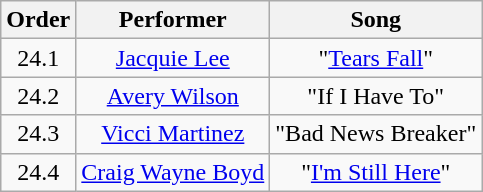<table class="wikitable" style="text-align:center;">
<tr>
<th>Order</th>
<th>Performer</th>
<th>Song</th>
</tr>
<tr>
<td>24.1</td>
<td><a href='#'>Jacquie Lee</a></td>
<td>"<a href='#'>Tears Fall</a>"</td>
</tr>
<tr>
<td>24.2</td>
<td><a href='#'>Avery Wilson</a></td>
<td>"If I Have To"</td>
</tr>
<tr>
<td>24.3</td>
<td><a href='#'>Vicci Martinez</a></td>
<td>"Bad News Breaker"</td>
</tr>
<tr>
<td>24.4</td>
<td><a href='#'>Craig Wayne Boyd</a></td>
<td>"<a href='#'>I'm Still Here</a>"</td>
</tr>
</table>
